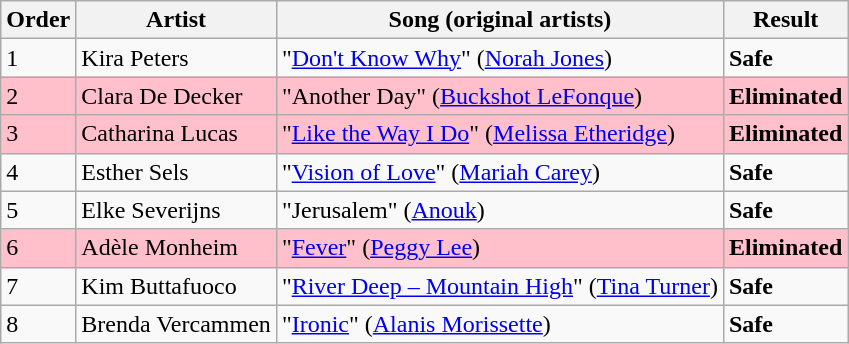<table class=wikitable>
<tr>
<th>Order</th>
<th>Artist</th>
<th>Song (original artists)</th>
<th>Result</th>
</tr>
<tr>
<td>1</td>
<td>Kira Peters</td>
<td>"<a href='#'>Don't Know Why</a>" (<a href='#'>Norah Jones</a>)</td>
<td><strong>Safe</strong></td>
</tr>
<tr style="background:pink;">
<td>2</td>
<td>Clara De Decker</td>
<td>"Another Day" (<a href='#'>Buckshot LeFonque</a>)</td>
<td><strong>Eliminated</strong></td>
</tr>
<tr style="background:pink;">
<td>3</td>
<td>Catharina Lucas</td>
<td>"<a href='#'>Like the Way I Do</a>" (<a href='#'>Melissa Etheridge</a>)</td>
<td><strong>Eliminated</strong></td>
</tr>
<tr>
<td>4</td>
<td>Esther Sels</td>
<td>"<a href='#'>Vision of Love</a>" (<a href='#'>Mariah Carey</a>)</td>
<td><strong>Safe</strong></td>
</tr>
<tr>
<td>5</td>
<td>Elke Severijns</td>
<td>"Jerusalem" (<a href='#'>Anouk</a>)</td>
<td><strong>Safe</strong></td>
</tr>
<tr style="background:pink;">
<td>6</td>
<td>Adèle Monheim</td>
<td>"<a href='#'>Fever</a>" (<a href='#'>Peggy Lee</a>)</td>
<td><strong>Eliminated</strong></td>
</tr>
<tr>
<td>7</td>
<td>Kim Buttafuoco</td>
<td>"<a href='#'>River Deep – Mountain High</a>" (<a href='#'>Tina Turner</a>)</td>
<td><strong>Safe</strong></td>
</tr>
<tr>
<td>8</td>
<td>Brenda Vercammen</td>
<td>"<a href='#'>Ironic</a>" (<a href='#'>Alanis Morissette</a>)</td>
<td><strong>Safe</strong></td>
</tr>
</table>
